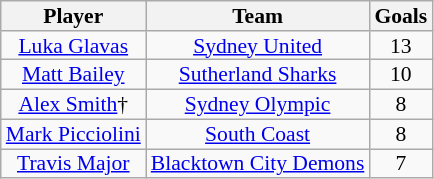<table class="wikitable" style="text-align:center; line-height: 90%; font-size:90%;">
<tr>
<th>Player</th>
<th>Team</th>
<th>Goals</th>
</tr>
<tr>
<td> <a href='#'>Luka Glavas</a></td>
<td><a href='#'>Sydney United</a></td>
<td>13</td>
</tr>
<tr>
<td> <a href='#'>Matt Bailey</a></td>
<td><a href='#'>Sutherland Sharks</a></td>
<td>10</td>
</tr>
<tr>
<td> <a href='#'>Alex Smith</a>†</td>
<td><a href='#'>Sydney Olympic</a></td>
<td>8</td>
</tr>
<tr>
<td> <a href='#'>Mark Picciolini</a></td>
<td><a href='#'>South Coast</a></td>
<td>8</td>
</tr>
<tr>
<td> <a href='#'>Travis Major</a></td>
<td><a href='#'>Blacktown City Demons</a></td>
<td>7</td>
</tr>
</table>
